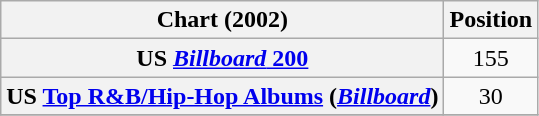<table class="wikitable sortable plainrowheaders">
<tr>
<th scope="col">Chart (2002)</th>
<th scope="col">Position</th>
</tr>
<tr>
<th scope="row">US <a href='#'><em>Billboard</em> 200</a></th>
<td style="text-align:center;">155</td>
</tr>
<tr>
<th scope="row">US <a href='#'>Top R&B/Hip-Hop Albums</a> (<em><a href='#'>Billboard</a></em>)</th>
<td style="text-align:center;">30</td>
</tr>
<tr>
</tr>
</table>
